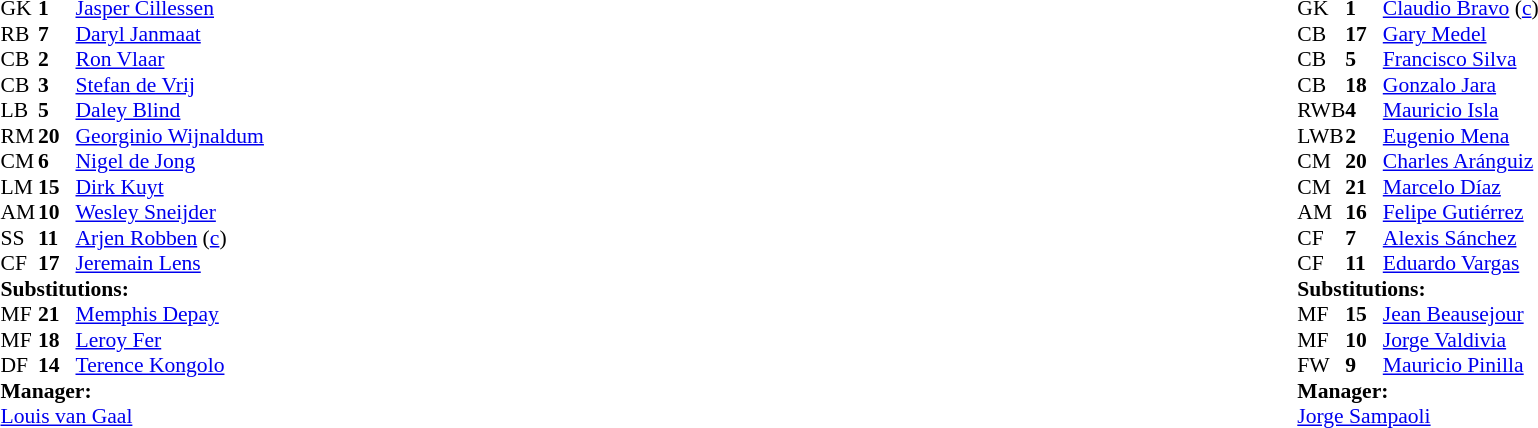<table width="100%">
<tr>
<td valign="top" width="40%"><br><table style="font-size: 90%" cellspacing="0" cellpadding="0">
<tr>
<th width=25></th>
<th width=25></th>
</tr>
<tr>
<td>GK</td>
<td><strong>1</strong></td>
<td><a href='#'>Jasper Cillessen</a></td>
</tr>
<tr>
<td>RB</td>
<td><strong>7</strong></td>
<td><a href='#'>Daryl Janmaat</a></td>
</tr>
<tr>
<td>CB</td>
<td><strong>2</strong></td>
<td><a href='#'>Ron Vlaar</a></td>
</tr>
<tr>
<td>CB</td>
<td><strong>3</strong></td>
<td><a href='#'>Stefan de Vrij</a></td>
</tr>
<tr>
<td>LB</td>
<td><strong>5</strong></td>
<td><a href='#'>Daley Blind</a></td>
<td></td>
</tr>
<tr>
<td>RM</td>
<td><strong>20</strong></td>
<td><a href='#'>Georginio Wijnaldum</a></td>
</tr>
<tr>
<td>CM</td>
<td><strong>6</strong></td>
<td><a href='#'>Nigel de Jong</a></td>
</tr>
<tr>
<td>LM</td>
<td><strong>15</strong></td>
<td><a href='#'>Dirk Kuyt</a></td>
<td></td>
<td></td>
</tr>
<tr>
<td>AM</td>
<td><strong>10</strong></td>
<td><a href='#'>Wesley Sneijder</a></td>
<td></td>
<td></td>
</tr>
<tr>
<td>SS</td>
<td><strong>11</strong></td>
<td><a href='#'>Arjen Robben</a> (<a href='#'>c</a>)</td>
</tr>
<tr>
<td>CF</td>
<td><strong>17</strong></td>
<td><a href='#'>Jeremain Lens</a></td>
<td></td>
<td></td>
</tr>
<tr>
<td colspan=3><strong>Substitutions:</strong></td>
</tr>
<tr>
<td>MF</td>
<td><strong>21</strong></td>
<td><a href='#'>Memphis Depay</a></td>
<td></td>
<td></td>
</tr>
<tr>
<td>MF</td>
<td><strong>18</strong></td>
<td><a href='#'>Leroy Fer</a></td>
<td></td>
<td></td>
</tr>
<tr>
<td>DF</td>
<td><strong>14</strong></td>
<td><a href='#'>Terence Kongolo</a></td>
<td></td>
<td></td>
</tr>
<tr>
<td colspan=3><strong>Manager:</strong></td>
</tr>
<tr>
<td colspan=3><a href='#'>Louis van Gaal</a></td>
</tr>
</table>
</td>
<td valign="top"></td>
<td valign="top" width="50%"><br><table cellspacing="0" cellpadding="0" style="font-size:90%; margin:auto">
<tr>
<th width=25></th>
<th width=25></th>
</tr>
<tr>
<td>GK</td>
<td><strong>1</strong></td>
<td><a href='#'>Claudio Bravo</a> (<a href='#'>c</a>)</td>
</tr>
<tr>
<td>CB</td>
<td><strong>17</strong></td>
<td><a href='#'>Gary Medel</a></td>
</tr>
<tr>
<td>CB</td>
<td><strong>5</strong></td>
<td><a href='#'>Francisco Silva</a></td>
<td></td>
<td></td>
</tr>
<tr>
<td>CB</td>
<td><strong>18</strong></td>
<td><a href='#'>Gonzalo Jara</a></td>
</tr>
<tr>
<td>RWB</td>
<td><strong>4</strong></td>
<td><a href='#'>Mauricio Isla</a></td>
</tr>
<tr>
<td>LWB</td>
<td><strong>2</strong></td>
<td><a href='#'>Eugenio Mena</a></td>
</tr>
<tr>
<td>CM</td>
<td><strong>20</strong></td>
<td><a href='#'>Charles Aránguiz</a></td>
</tr>
<tr>
<td>CM</td>
<td><strong>21</strong></td>
<td><a href='#'>Marcelo Díaz</a></td>
</tr>
<tr>
<td>AM</td>
<td><strong>16</strong></td>
<td><a href='#'>Felipe Gutiérrez</a></td>
<td></td>
<td></td>
</tr>
<tr>
<td>CF</td>
<td><strong>7</strong></td>
<td><a href='#'>Alexis Sánchez</a></td>
</tr>
<tr>
<td>CF</td>
<td><strong>11</strong></td>
<td><a href='#'>Eduardo Vargas</a></td>
<td></td>
<td></td>
</tr>
<tr>
<td colspan=3><strong>Substitutions:</strong></td>
</tr>
<tr>
<td>MF</td>
<td><strong>15</strong></td>
<td><a href='#'>Jean Beausejour</a></td>
<td></td>
<td></td>
</tr>
<tr>
<td>MF</td>
<td><strong>10</strong></td>
<td><a href='#'>Jorge Valdivia</a></td>
<td></td>
<td></td>
</tr>
<tr>
<td>FW</td>
<td><strong>9</strong></td>
<td><a href='#'>Mauricio Pinilla</a></td>
<td></td>
<td></td>
</tr>
<tr>
<td colspan=3><strong>Manager:</strong></td>
</tr>
<tr>
<td colspan=3> <a href='#'>Jorge Sampaoli</a></td>
</tr>
</table>
</td>
</tr>
</table>
